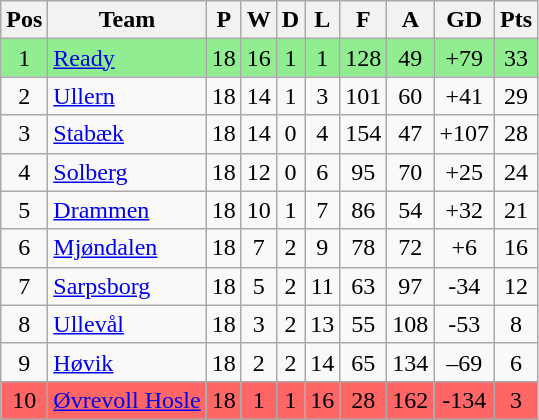<table class="wikitable sortable" style="text-align: center;">
<tr>
<th>Pos</th>
<th>Team</th>
<th>P</th>
<th>W</th>
<th>D</th>
<th>L</th>
<th>F</th>
<th>A</th>
<th>GD</th>
<th>Pts</th>
</tr>
<tr style="background:#90EE90;">
<td>1</td>
<td align="left"><a href='#'>Ready</a></td>
<td>18</td>
<td>16</td>
<td>1</td>
<td>1</td>
<td>128</td>
<td>49</td>
<td>+79</td>
<td>33</td>
</tr>
<tr>
<td>2</td>
<td align="left"><a href='#'>Ullern</a></td>
<td>18</td>
<td>14</td>
<td>1</td>
<td>3</td>
<td>101</td>
<td>60</td>
<td>+41</td>
<td>29</td>
</tr>
<tr>
<td>3</td>
<td align="left"><a href='#'>Stabæk</a></td>
<td>18</td>
<td>14</td>
<td>0</td>
<td>4</td>
<td>154</td>
<td>47</td>
<td>+107</td>
<td>28</td>
</tr>
<tr>
<td>4</td>
<td align="left"><a href='#'>Solberg</a></td>
<td>18</td>
<td>12</td>
<td>0</td>
<td>6</td>
<td>95</td>
<td>70</td>
<td>+25</td>
<td>24</td>
</tr>
<tr>
<td>5</td>
<td align="left"><a href='#'>Drammen</a></td>
<td>18</td>
<td>10</td>
<td>1</td>
<td>7</td>
<td>86</td>
<td>54</td>
<td>+32</td>
<td>21</td>
</tr>
<tr>
<td>6</td>
<td align="left"><a href='#'>Mjøndalen</a></td>
<td>18</td>
<td>7</td>
<td>2</td>
<td>9</td>
<td>78</td>
<td>72</td>
<td>+6</td>
<td>16</td>
</tr>
<tr>
<td>7</td>
<td align="left"><a href='#'>Sarpsborg</a></td>
<td>18</td>
<td>5</td>
<td>2</td>
<td>11</td>
<td>63</td>
<td>97</td>
<td>-34</td>
<td>12</td>
</tr>
<tr>
<td>8</td>
<td align="left"><a href='#'>Ullevål</a></td>
<td>18</td>
<td>3</td>
<td>2</td>
<td>13</td>
<td>55</td>
<td>108</td>
<td>-53</td>
<td>8</td>
</tr>
<tr>
<td>9</td>
<td align="left"><a href='#'>Høvik</a></td>
<td>18</td>
<td>2</td>
<td>2</td>
<td>14</td>
<td>65</td>
<td>134</td>
<td>–69</td>
<td>6</td>
</tr>
<tr style="background: #FF6666">
<td>10</td>
<td align="left"><a href='#'>Øvrevoll Hosle</a></td>
<td>18</td>
<td>1</td>
<td>1</td>
<td>16</td>
<td>28</td>
<td>162</td>
<td>-134</td>
<td>3</td>
</tr>
</table>
